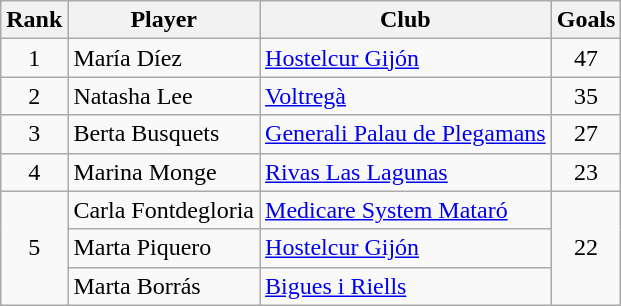<table class="wikitable" style="text-align:center">
<tr>
<th>Rank</th>
<th>Player</th>
<th>Club</th>
<th>Goals</th>
</tr>
<tr>
<td>1</td>
<td align="left">María Díez</td>
<td align="left"><a href='#'>Hostelcur Gijón</a></td>
<td>47</td>
</tr>
<tr>
<td>2</td>
<td align="left">Natasha Lee</td>
<td align="left"><a href='#'>Voltregà</a></td>
<td>35</td>
</tr>
<tr>
<td>3</td>
<td align="left">Berta Busquets</td>
<td align="left"><a href='#'>Generali Palau de Plegamans</a></td>
<td>27</td>
</tr>
<tr>
<td>4</td>
<td align="left">Marina Monge</td>
<td align="left"><a href='#'>Rivas Las Lagunas</a></td>
<td>23</td>
</tr>
<tr>
<td rowspan=3>5</td>
<td align="left">Carla Fontdegloria</td>
<td align="left"><a href='#'>Medicare System Mataró</a></td>
<td rowspan=3>22</td>
</tr>
<tr>
<td align="left">Marta Piquero</td>
<td align="left"><a href='#'>Hostelcur Gijón</a></td>
</tr>
<tr>
<td align="left">Marta Borrás</td>
<td align="left"><a href='#'>Bigues i Riells</a></td>
</tr>
</table>
